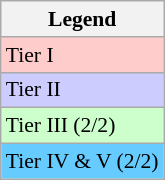<table class="wikitable" style="font-size:90%;">
<tr>
<th>Legend</th>
</tr>
<tr>
<td bgcolor="#ffcccc">Tier I</td>
</tr>
<tr>
<td bgcolor="#ccccff">Tier II</td>
</tr>
<tr>
<td bgcolor="#CCFFCC">Tier III (2/2)</td>
</tr>
<tr>
<td style="background:#66ccff;">Tier IV & V (2/2)</td>
</tr>
</table>
